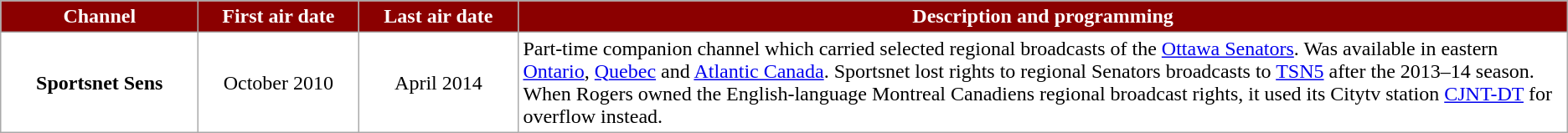<table class="wikitable" text-align: center; width="auto" style="background-color: #FFFFFF">
<tr style="color:white;">
<th style="background-color: #8B0000;">Channel</th>
<th style="background-color: #8B0000;">First air date</th>
<th style="background-color: #8B0000;">Last air date</th>
<th style="background-color: #8B0000">Description and programming</th>
</tr>
<tr>
<td align="center" width="150px"><strong>Sportsnet Sens</strong></td>
<td align="center" width="120px">October 2010</td>
<td align="center" width="120px">April 2014</td>
<td>Part-time companion channel which carried selected regional broadcasts of the <a href='#'>Ottawa Senators</a>. Was available in eastern <a href='#'>Ontario</a>, <a href='#'>Quebec</a> and <a href='#'>Atlantic Canada</a>. Sportsnet lost rights to regional Senators broadcasts to <a href='#'>TSN5</a> after the 2013–14 season.  When Rogers owned the English-language Montreal Canadiens regional broadcast rights, it used its Citytv station <a href='#'>CJNT-DT</a> for overflow instead.</td>
</tr>
</table>
